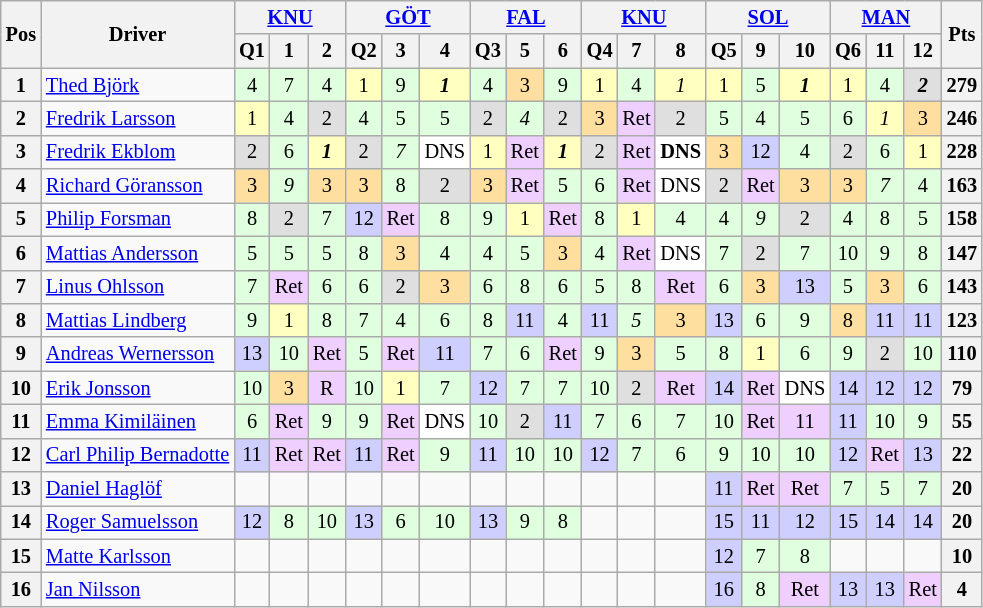<table class="wikitable" style="font-size: 85%; text-align: center;">
<tr valign="top">
<th valign="middle" rowspan=2>Pos</th>
<th valign="middle" rowspan=2>Driver</th>
<th colspan="3"><a href='#'>KNU</a></th>
<th colspan="3"><a href='#'>GÖT</a></th>
<th colspan="3"><a href='#'>FAL</a></th>
<th colspan="3"><a href='#'>KNU</a></th>
<th colspan="3"><a href='#'>SOL</a></th>
<th colspan="3"><a href='#'>MAN</a></th>
<th valign="middle" rowspan=2>Pts</th>
</tr>
<tr>
<th>Q1</th>
<th>1</th>
<th>2</th>
<th>Q2</th>
<th>3</th>
<th>4</th>
<th>Q3</th>
<th>5</th>
<th>6</th>
<th>Q4</th>
<th>7</th>
<th>8</th>
<th>Q5</th>
<th>9</th>
<th>10</th>
<th>Q6</th>
<th>11</th>
<th>12</th>
</tr>
<tr>
<th>1</th>
<td align=left> <a href='#'>Thed Björk</a></td>
<td style="background:#dfffdf;">4</td>
<td style="background:#dfffdf;">7</td>
<td style="background:#dfffdf;">4</td>
<td style="background:#ffffbf;">1</td>
<td style="background:#dfffdf;">9</td>
<td style="background:#ffffbf;"><strong><em>1</em></strong></td>
<td style="background:#dfffdf;">4</td>
<td style="background:#ffdf9f;">3</td>
<td style="background:#dfffdf;">9</td>
<td style="background:#ffffbf;">1</td>
<td style="background:#dfffdf;">4</td>
<td style="background:#ffffbf;"><em>1</em></td>
<td style="background:#ffffbf;">1</td>
<td style="background:#dfffdf;">5</td>
<td style="background:#ffffbf;"><strong><em>1</em></strong></td>
<td style="background:#ffffbf;">1</td>
<td style="background:#dfffdf;">4</td>
<td style="background:#dfdfdf;"><strong><em>2</em></strong></td>
<th>279</th>
</tr>
<tr>
<th>2</th>
<td align=left> <a href='#'>Fredrik Larsson</a></td>
<td style="background:#ffffbf;">1</td>
<td style="background:#dfffdf;">4</td>
<td style="background:#dfdfdf;">2</td>
<td style="background:#dfffdf;">4</td>
<td style="background:#dfffdf;">5</td>
<td style="background:#dfffdf;">5</td>
<td style="background:#dfdfdf;">2</td>
<td style="background:#dfffdf;"><em>4</em></td>
<td style="background:#dfdfdf;">2</td>
<td style="background:#ffdf9f;">3</td>
<td style="background:#efcfff;">Ret</td>
<td style="background:#dfdfdf;">2</td>
<td style="background:#dfffdf;">5</td>
<td style="background:#dfffdf;">4</td>
<td style="background:#dfffdf;">5</td>
<td style="background:#dfffdf;">6</td>
<td style="background:#ffffbf;"><em>1</em></td>
<td style="background:#ffdf9f;">3</td>
<th>246</th>
</tr>
<tr>
<th>3</th>
<td align=left> <a href='#'>Fredrik Ekblom</a></td>
<td style="background:#dfdfdf;">2</td>
<td style="background:#dfffdf;">6</td>
<td style="background:#ffffbf;"><strong><em>1</em></strong></td>
<td style="background:#dfdfdf;">2</td>
<td style="background:#dfffdf;"><em>7</em></td>
<td style="background:#ffffff;">DNS</td>
<td style="background:#ffffbf;">1</td>
<td style="background:#efcfff;">Ret</td>
<td style="background:#ffffbf;"><strong><em>1</em></strong></td>
<td style="background:#dfdfdf;">2</td>
<td style="background:#efcfff;">Ret</td>
<td style="background:#ffffff;"><strong>DNS</strong></td>
<td style="background:#ffdf9f;">3</td>
<td style="background:#cfcfff;">12</td>
<td style="background:#dfffdf;">4</td>
<td style="background:#dfdfdf;">2</td>
<td style="background:#dfffdf;">6</td>
<td style="background:#ffffbf;">1</td>
<th>228</th>
</tr>
<tr>
<th>4</th>
<td align=left> <a href='#'>Richard Göransson</a></td>
<td style="background:#ffdf9f;">3</td>
<td style="background:#dfffdf;"><em>9</em></td>
<td style="background:#ffdf9f;">3</td>
<td style="background:#ffdf9f;">3</td>
<td style="background:#dfffdf;">8</td>
<td style="background:#dfdfdf;">2</td>
<td style="background:#ffdf9f;">3</td>
<td style="background:#efcfff;">Ret</td>
<td style="background:#dfffdf;">5</td>
<td style="background:#dfffdf;">6</td>
<td style="background:#efcfff;">Ret</td>
<td style="background:#ffffff;">DNS</td>
<td style="background:#dfdfdf;">2</td>
<td style="background:#efcfff;">Ret</td>
<td style="background:#ffdf9f;">3</td>
<td style="background:#ffdf9f;">3</td>
<td style="background:#dfffdf;"><em>7</em></td>
<td style="background:#dfffdf;">4</td>
<th>163</th>
</tr>
<tr>
<th>5</th>
<td align=left> <a href='#'>Philip Forsman</a></td>
<td style="background:#dfffdf;">8</td>
<td style="background:#dfdfdf;">2</td>
<td style="background:#dfffdf;">7</td>
<td style="background:#cfcfff;">12</td>
<td style="background:#efcfff;">Ret</td>
<td style="background:#dfffdf;">8</td>
<td style="background:#dfffdf;">9</td>
<td style="background:#ffffbf;">1</td>
<td style="background:#efcfff;">Ret</td>
<td style="background:#dfffdf;">8</td>
<td style="background:#ffffbf;">1</td>
<td style="background:#dfffdf;">4</td>
<td style="background:#dfffdf;">4</td>
<td style="background:#dfffdf;"><em>9</em></td>
<td style="background:#dfdfdf;">2</td>
<td style="background:#dfffdf;">4</td>
<td style="background:#dfffdf;">8</td>
<td style="background:#dfffdf;">5</td>
<th>158</th>
</tr>
<tr>
<th>6</th>
<td align=left> <a href='#'>Mattias Andersson</a></td>
<td style="background:#dfffdf;">5</td>
<td style="background:#dfffdf;">5</td>
<td style="background:#dfffdf;">5</td>
<td style="background:#dfffdf;">8</td>
<td style="background:#ffdf9f;">3</td>
<td style="background:#dfffdf;">4</td>
<td style="background:#dfffdf;">4</td>
<td style="background:#dfffdf;">5</td>
<td style="background:#ffdf9f;">3</td>
<td style="background:#dfffdf;">4</td>
<td style="background:#efcfff;">Ret</td>
<td style="background:#ffffff;">DNS</td>
<td style="background:#dfffdf;">7</td>
<td style="background:#dfdfdf;">2</td>
<td style="background:#dfffdf;">7</td>
<td style="background:#dfffdf;">10</td>
<td style="background:#dfffdf;">9</td>
<td style="background:#dfffdf;">8</td>
<th>147</th>
</tr>
<tr>
<th>7</th>
<td align=left> <a href='#'>Linus Ohlsson</a></td>
<td style="background:#dfffdf;">7</td>
<td style="background:#efcfff;">Ret</td>
<td style="background:#dfffdf;">6</td>
<td style="background:#dfffdf;">6</td>
<td style="background:#dfdfdf;">2</td>
<td style="background:#ffdf9f;">3</td>
<td style="background:#dfffdf;">6</td>
<td style="background:#dfffdf;">8</td>
<td style="background:#dfffdf;">6</td>
<td style="background:#dfffdf;">5</td>
<td style="background:#dfffdf;">8</td>
<td style="background:#efcfff;">Ret</td>
<td style="background:#dfffdf;">6</td>
<td style="background:#ffdf9f;">3</td>
<td style="background:#cfcfff;">13</td>
<td style="background:#dfffdf;">5</td>
<td style="background:#ffdf9f;">3</td>
<td style="background:#dfffdf;">6</td>
<th>143</th>
</tr>
<tr>
<th>8</th>
<td align=left> <a href='#'>Mattias Lindberg</a></td>
<td style="background:#dfffdf;">9</td>
<td style="background:#ffffbf;">1</td>
<td style="background:#dfffdf;">8</td>
<td style="background:#dfffdf;">7</td>
<td style="background:#dfffdf;">4</td>
<td style="background:#dfffdf;">6</td>
<td style="background:#dfffdf;">8</td>
<td style="background:#cfcfff;">11</td>
<td style="background:#dfffdf;">4</td>
<td style="background:#cfcfff;">11</td>
<td style="background:#dfffdf;"><em>5</em></td>
<td style="background:#ffdf9f;">3</td>
<td style="background:#cfcfff;">13</td>
<td style="background:#dfffdf;">6</td>
<td style="background:#dfffdf;">9</td>
<td style="background:#ffdf9f;">8</td>
<td style="background:#cfcfff;">11</td>
<td style="background:#cfcfff;">11</td>
<th>123</th>
</tr>
<tr>
<th>9</th>
<td align=left> <a href='#'>Andreas Wernersson</a></td>
<td style="background:#cfcfff;">13</td>
<td style="background:#dfffdf;">10</td>
<td style="background:#efcfff;">Ret</td>
<td style="background:#dfffdf;">5</td>
<td style="background:#efcfff;">Ret</td>
<td style="background:#cfcfff;">11</td>
<td style="background:#dfffdf;">7</td>
<td style="background:#dfffdf;">6</td>
<td style="background:#efcfff;">Ret</td>
<td style="background:#dfffdf;">9</td>
<td style="background:#ffdf9f;">3</td>
<td style="background:#dfffdf;">5</td>
<td style="background:#dfffdf;">8</td>
<td style="background:#ffffbf;">1</td>
<td style="background:#dfffdf;">6</td>
<td style="background:#dfffdf;">9</td>
<td style="background:#dfdfdf;">2</td>
<td style="background:#dfffdf;">10</td>
<th>110</th>
</tr>
<tr>
<th>10</th>
<td align=left> <a href='#'>Erik Jonsson</a></td>
<td style="background:#dfffdf;">10</td>
<td style="background:#ffdf9f;">3</td>
<td style="background:#efcfff;">R</td>
<td style="background:#dfffdf;">10</td>
<td style="background:#ffffbf;">1</td>
<td style="background:#dfffdf;">7</td>
<td style="background:#cfcfff;">12</td>
<td style="background:#dfffdf;">7</td>
<td style="background:#dfffdf;">7</td>
<td style="background:#dfffdf;">10</td>
<td style="background:#dfdfdf;">2</td>
<td style="background:#efcfff;">Ret</td>
<td style="background:#cfcfff;">14</td>
<td style="background:#efcfff;">Ret</td>
<td style="background:#ffffff;">DNS</td>
<td style="background:#cfcfff">14</td>
<td style="background:#cfcfff;">12</td>
<td style="background:#cfcfff;">12</td>
<th>79</th>
</tr>
<tr>
<th>11</th>
<td align=left> <a href='#'>Emma Kimiläinen</a></td>
<td style="background:#dfffdf;">6</td>
<td style="background:#efcfff;">Ret</td>
<td style="background:#dfffdf;">9</td>
<td style="background:#dfffdf;">9</td>
<td style="background:#efcfff;">Ret</td>
<td style="background:#ffffff;">DNS</td>
<td style="background:#dfffdf;">10</td>
<td style="background:#dfdfdf;">2</td>
<td style="background:#cfcfff;">11</td>
<td style="background:#dfffdf;">7</td>
<td style="background:#dfffdf;">6</td>
<td style="background:#dfffdf;">7</td>
<td style="background:#dfffdf;">10</td>
<td style="background:#efcfff;">Ret</td>
<td style="background:#efcfff;">11</td>
<td style="background:#cfcfff;">11</td>
<td style="background:#dfffdf;">10</td>
<td style="background:#dfffdf;">9</td>
<th>55</th>
</tr>
<tr>
<th>12</th>
<td align=left> <a href='#'>Carl Philip Bernadotte</a></td>
<td style="background:#cfcfff;">11</td>
<td style="background:#efcfff;">Ret</td>
<td style="background:#efcfff;">Ret</td>
<td style="background:#cfcfff;">11</td>
<td style="background:#efcfff;">Ret</td>
<td style="background:#dfffdf;">9</td>
<td style="background:#cfcfff;">11</td>
<td style="background:#dfffdf;">10</td>
<td style="background:#dfffdf;">10</td>
<td style="background:#cfcfff;">12</td>
<td style="background:#dfffdf;">7</td>
<td style="background:#dfffdf;">6</td>
<td style="background:#dfffdf;">9</td>
<td style="background:#dfffdf;">10</td>
<td style="background:#dfffdf;">10</td>
<td style="background:#cfcfff;">12</td>
<td style="background:#efcfff;">Ret</td>
<td style="background:#cfcfff;">13</td>
<th>22</th>
</tr>
<tr>
<th>13</th>
<td align=left> <a href='#'>Daniel Haglöf</a></td>
<td></td>
<td></td>
<td></td>
<td></td>
<td></td>
<td></td>
<td></td>
<td></td>
<td></td>
<td></td>
<td></td>
<td></td>
<td style="background:#cfcfff;">11</td>
<td style="background:#efcfff;">Ret</td>
<td style="background:#efcfff;">Ret</td>
<td style="background:#dfffdf;">7</td>
<td style="background:#dfffdf;">5</td>
<td style="background:#dfffdf;">7</td>
<th>20</th>
</tr>
<tr>
<th>14</th>
<td align=left> <a href='#'>Roger Samuelsson</a></td>
<td style="background:#cfcfff;">12</td>
<td style="background:#dfffdf;">8</td>
<td style="background:#dfffdf;">10</td>
<td style="background:#cfcfff;">13</td>
<td style="background:#dfffdf;">6</td>
<td style="background:#dfffdf;">10</td>
<td style="background:#cfcfff;">13</td>
<td style="background:#dfffdf;">9</td>
<td style="background:#dfffdf;">8</td>
<td></td>
<td></td>
<td></td>
<td style="background:#cfcfff;">15</td>
<td style="background:#cfcfff;">11</td>
<td style="background:#cfcfff;">12</td>
<td style="background:#cfcfff;">15</td>
<td style="background:#cfcfff;">14</td>
<td style="background:#cfcfff;">14</td>
<th>20</th>
</tr>
<tr>
<th>15</th>
<td align=left> <a href='#'>Matte Karlsson</a></td>
<td></td>
<td></td>
<td></td>
<td></td>
<td></td>
<td></td>
<td></td>
<td></td>
<td></td>
<td></td>
<td></td>
<td></td>
<td style="background:#cfcfff;">12</td>
<td style="background:#dfffdf;">7</td>
<td style="background:#dfffdf;">8</td>
<td></td>
<td></td>
<td></td>
<th>10</th>
</tr>
<tr>
<th>16</th>
<td align=left> <a href='#'>Jan Nilsson</a></td>
<td></td>
<td></td>
<td></td>
<td></td>
<td></td>
<td></td>
<td></td>
<td></td>
<td></td>
<td></td>
<td></td>
<td></td>
<td style="background:#cfcfff;">16</td>
<td style="background:#dfffdf;">8</td>
<td style="background:#efcfff;">Ret</td>
<td style="background:#cfcfff;">13</td>
<td style="background:#cfcfff;">13</td>
<td style="background:#efcfff;">Ret</td>
<th>4</th>
</tr>
</table>
